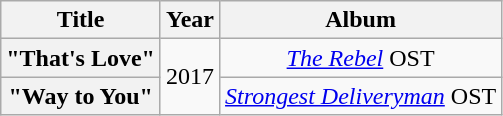<table class="wikitable plainrowheaders" style="text-align:center">
<tr>
<th scope="col">Title</th>
<th scope="col">Year</th>
<th scope="col">Album</th>
</tr>
<tr>
<th scope="row">"That's Love"</th>
<td rowspan="2">2017</td>
<td><em><a href='#'>The Rebel</a></em> OST</td>
</tr>
<tr>
<th scope="row">"Way to You"</th>
<td><em><a href='#'>Strongest Deliveryman</a></em> OST</td>
</tr>
</table>
